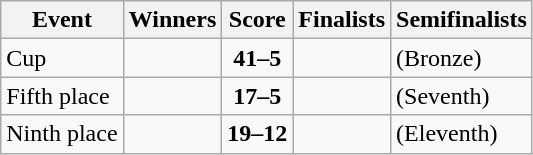<table class="wikitable">
<tr>
<th>Event</th>
<th>Winners</th>
<th>Score</th>
<th>Finalists</th>
<th>Semifinalists</th>
</tr>
<tr>
<td>Cup</td>
<td><strong></strong></td>
<td align=center><strong>41–5</strong></td>
<td></td>
<td> (Bronze)<br></td>
</tr>
<tr>
<td>Fifth place</td>
<td><strong></strong></td>
<td align=center><strong>17–5</strong></td>
<td></td>
<td> (Seventh)<br></td>
</tr>
<tr>
<td>Ninth place</td>
<td><strong></strong></td>
<td align=center><strong>19–12</strong></td>
<td></td>
<td> (Eleventh)<br></td>
</tr>
</table>
